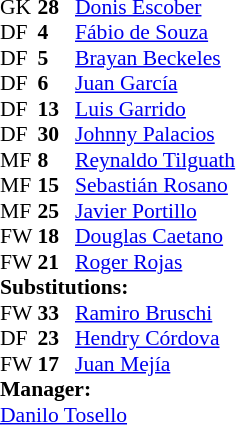<table style = "font-size: 90%" cellspacing = "0" cellpadding = "0">
<tr>
<td colspan = 4></td>
</tr>
<tr>
<th style="width:25px;"></th>
<th style="width:25px;"></th>
</tr>
<tr>
<td>GK</td>
<td><strong>28</strong></td>
<td> <a href='#'>Donis Escober</a></td>
</tr>
<tr>
<td>DF</td>
<td><strong>4</strong></td>
<td> <a href='#'>Fábio de Souza</a></td>
</tr>
<tr>
<td>DF</td>
<td><strong>5</strong></td>
<td> <a href='#'>Brayan Beckeles</a></td>
</tr>
<tr>
<td>DF</td>
<td><strong>6</strong></td>
<td> <a href='#'>Juan García</a></td>
</tr>
<tr>
<td>DF</td>
<td><strong>13</strong></td>
<td> <a href='#'>Luis Garrido</a></td>
</tr>
<tr>
<td>DF</td>
<td><strong>30</strong></td>
<td> <a href='#'>Johnny Palacios</a></td>
<td></td>
<td></td>
</tr>
<tr>
<td>MF</td>
<td><strong>8</strong></td>
<td> <a href='#'>Reynaldo Tilguath</a></td>
<td></td>
<td></td>
</tr>
<tr>
<td>MF</td>
<td><strong>15</strong></td>
<td> <a href='#'>Sebastián Rosano</a></td>
</tr>
<tr>
<td>MF</td>
<td><strong>25</strong></td>
<td> <a href='#'>Javier Portillo</a></td>
</tr>
<tr>
<td>FW</td>
<td><strong>18</strong></td>
<td> <a href='#'>Douglas Caetano</a></td>
<td></td>
<td></td>
</tr>
<tr>
<td>FW</td>
<td><strong>21</strong></td>
<td> <a href='#'>Roger Rojas</a></td>
<td></td>
<td></td>
</tr>
<tr>
<td colspan = 3><strong>Substitutions:</strong></td>
</tr>
<tr>
<td>FW</td>
<td><strong>33</strong></td>
<td> <a href='#'>Ramiro Bruschi</a></td>
<td></td>
<td></td>
</tr>
<tr>
<td>DF</td>
<td><strong>23</strong></td>
<td> <a href='#'>Hendry Córdova</a></td>
<td></td>
<td></td>
</tr>
<tr>
<td>FW</td>
<td><strong>17</strong></td>
<td> <a href='#'>Juan Mejía</a></td>
<td></td>
<td></td>
</tr>
<tr>
<td colspan = 3><strong>Manager:</strong></td>
</tr>
<tr>
<td colspan = 3> <a href='#'>Danilo Tosello</a></td>
</tr>
</table>
